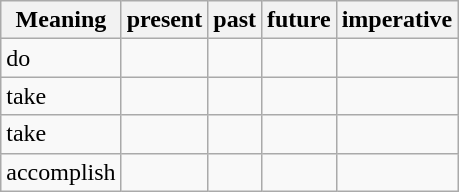<table class="wikitable">
<tr>
<th>Meaning</th>
<th>present</th>
<th>past</th>
<th>future</th>
<th>imperative</th>
</tr>
<tr>
<td>do</td>
<td> </td>
<td> </td>
<td> </td>
<td> </td>
</tr>
<tr>
<td>take</td>
<td> </td>
<td> </td>
<td> </td>
<td> </td>
</tr>
<tr>
<td>take</td>
<td> </td>
<td> </td>
<td> </td>
<td> </td>
</tr>
<tr>
<td>accomplish</td>
<td> </td>
<td> </td>
<td> </td>
<td> </td>
</tr>
</table>
